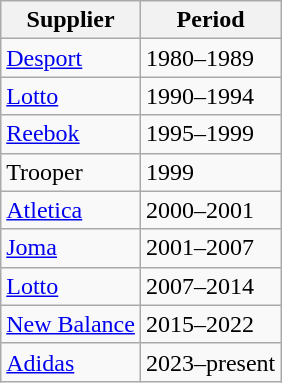<table class="wikitable">
<tr>
<th>Supplier</th>
<th>Period</th>
</tr>
<tr>
<td> <a href='#'>Desport</a></td>
<td>1980–1989</td>
</tr>
<tr>
<td> <a href='#'>Lotto</a></td>
<td>1990–1994</td>
</tr>
<tr>
<td> <a href='#'>Reebok</a></td>
<td>1995–1999</td>
</tr>
<tr>
<td> Trooper</td>
<td>1999</td>
</tr>
<tr>
<td> <a href='#'>Atletica</a></td>
<td>2000–2001</td>
</tr>
<tr>
<td> <a href='#'>Joma</a></td>
<td>2001–2007</td>
</tr>
<tr>
<td> <a href='#'>Lotto</a></td>
<td>2007–2014</td>
</tr>
<tr>
<td> <a href='#'>New Balance</a></td>
<td>2015–2022</td>
</tr>
<tr>
<td> <a href='#'>Adidas</a></td>
<td>2023–present</td>
</tr>
</table>
